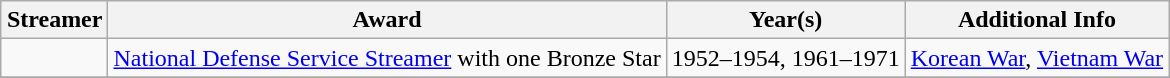<table class="wikitable" style="margin:auto;">
<tr>
<th>Streamer</th>
<th>Award</th>
<th>Year(s)</th>
<th>Additional Info</th>
</tr>
<tr>
<td></td>
<td><a href='#'>National Defense Service Streamer</a> with one Bronze Star</td>
<td>1952–1954, 1961–1971</td>
<td><a href='#'>Korean War</a>, <a href='#'>Vietnam War</a></td>
</tr>
<tr>
</tr>
</table>
